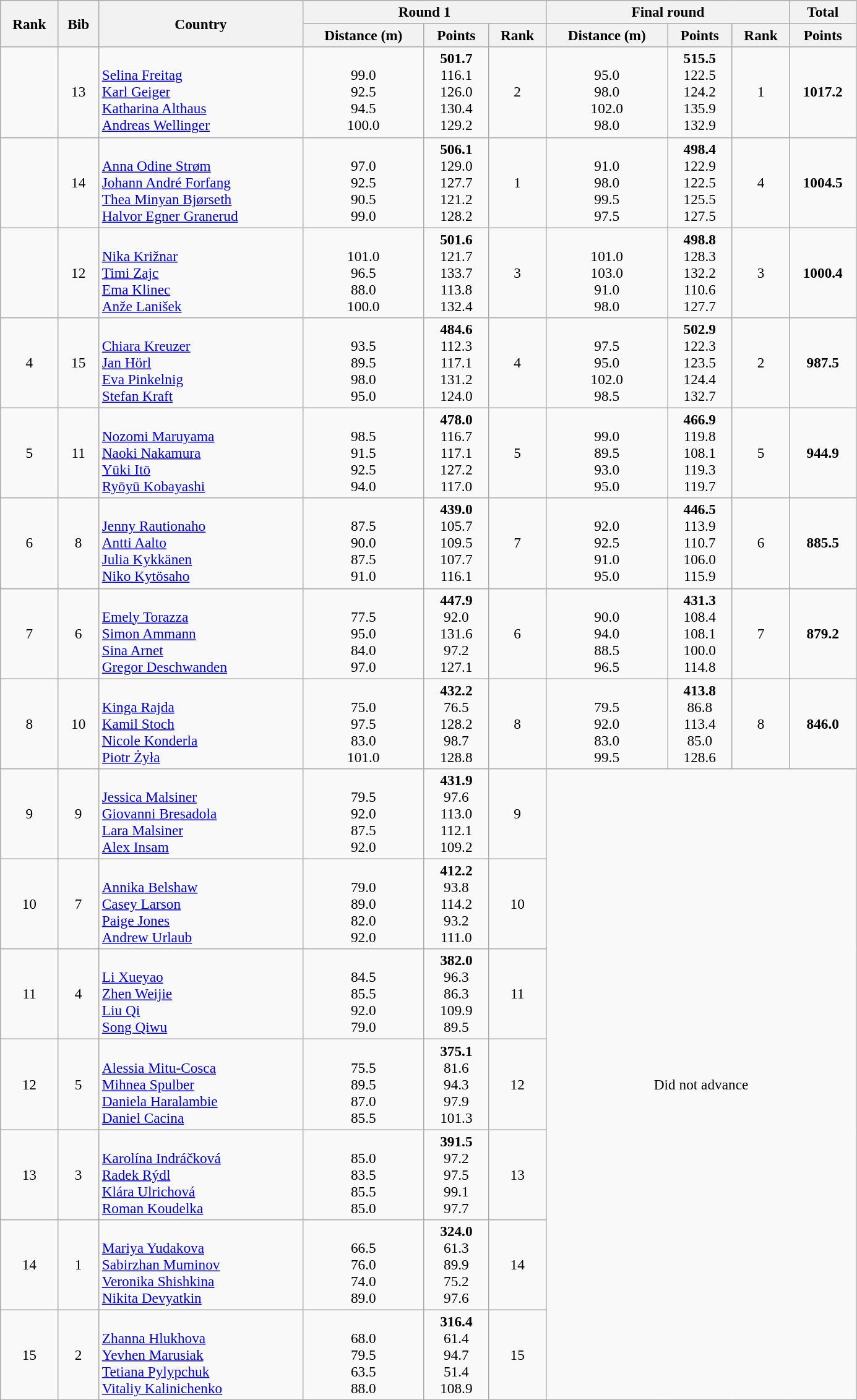<table class="wikitable sortable" style="text-align:center;font-size:97%" width=73%>
<tr>
<th rowspan=2>Rank</th>
<th rowspan=2>Bib</th>
<th rowspan=2>Country</th>
<th colspan=3>Round 1</th>
<th colspan=3>Final round</th>
<th>Total</th>
</tr>
<tr>
<th>Distance (m)</th>
<th>Points</th>
<th>Rank</th>
<th>Distance (m)</th>
<th>Points</th>
<th>Rank</th>
<th>Points</th>
</tr>
<tr>
<td></td>
<td>13</td>
<td align=left><br><a href='#'>Selina Freitag</a><br><a href='#'>Karl Geiger</a><br><a href='#'>Katharina Althaus</a><br><a href='#'>Andreas Wellinger</a></td>
<td><br>99.0<br>92.5<br>94.5<br>100.0</td>
<td><strong>501.7</strong><br>116.1<br>126.0<br>130.4<br>129.2</td>
<td>2</td>
<td><br>95.0<br>98.0<br>102.0<br>98.0</td>
<td><strong>515.5</strong><br>122.5<br>124.2<br>135.9<br>132.9</td>
<td>1</td>
<td><strong>1017.2</strong></td>
</tr>
<tr>
<td></td>
<td>14</td>
<td align=left><br><a href='#'>Anna Odine Strøm</a><br><a href='#'>Johann André Forfang</a><br><a href='#'>Thea Minyan Bjørseth</a><br><a href='#'>Halvor Egner Granerud</a></td>
<td><br>97.0<br>92.5<br>90.5<br>99.0</td>
<td><strong>506.1</strong><br>129.0<br>127.7<br>121.2<br>128.2</td>
<td>1</td>
<td><br>91.0<br>98.0<br>99.5<br>97.5</td>
<td><strong>498.4</strong><br>122.9<br>122.5<br>125.5<br>127.5</td>
<td>4</td>
<td><strong>1004.5</strong></td>
</tr>
<tr>
<td></td>
<td>12</td>
<td align=left><br><a href='#'>Nika Križnar</a><br><a href='#'>Timi Zajc</a><br><a href='#'>Ema Klinec</a><br><a href='#'>Anže Lanišek</a></td>
<td><br>101.0<br>96.5<br>88.0<br>100.0</td>
<td><strong>501.6</strong><br>121.7<br>133.7<br>113.8<br>132.4</td>
<td>3</td>
<td><br>101.0<br>103.0<br>91.0<br>98.0</td>
<td><strong>498.8</strong><br>128.3<br>132.2<br>110.6<br>127.7</td>
<td>3</td>
<td><strong>1000.4</strong></td>
</tr>
<tr>
<td>4</td>
<td>15</td>
<td align=left><br><a href='#'>Chiara Kreuzer</a><br><a href='#'>Jan Hörl</a><br><a href='#'>Eva Pinkelnig</a><br><a href='#'>Stefan Kraft</a></td>
<td><br>93.5<br>89.5<br>98.0<br>95.0</td>
<td><strong>484.6</strong><br>112.3<br>117.1<br>131.2<br>124.0</td>
<td>4</td>
<td><br>97.5<br>95.0<br>102.0<br>98.5</td>
<td><strong>502.9</strong><br>122.3<br>123.5<br>124.4<br>132.7</td>
<td>2</td>
<td><strong>987.5</strong></td>
</tr>
<tr>
<td>5</td>
<td>11</td>
<td align=left><br><a href='#'>Nozomi Maruyama</a><br><a href='#'>Naoki Nakamura</a><br><a href='#'>Yūki Itō</a><br><a href='#'>Ryōyū Kobayashi</a></td>
<td><br>98.5<br>91.5<br>92.5<br>94.0</td>
<td><strong>478.0</strong><br>116.7<br>117.1<br>127.2<br>117.0</td>
<td>5</td>
<td><br>99.0<br>89.5<br>93.0<br>95.0</td>
<td><strong>466.9</strong><br>119.8<br>108.1<br>119.3<br>119.7</td>
<td>5</td>
<td><strong>944.9</strong></td>
</tr>
<tr>
<td>6</td>
<td>8</td>
<td align=left><br><a href='#'>Jenny Rautionaho</a><br><a href='#'>Antti Aalto</a><br><a href='#'>Julia Kykkänen</a><br><a href='#'>Niko Kytösaho</a></td>
<td><br>87.5<br>90.0<br>87.5<br>91.0</td>
<td><strong>439.0</strong><br>105.7<br>109.5<br>107.7<br>116.1</td>
<td>7</td>
<td><br>92.0<br>92.5<br>91.0<br>95.0</td>
<td><strong>446.5</strong><br>113.9<br>110.7<br>106.0<br>115.9</td>
<td>6</td>
<td><strong>885.5</strong></td>
</tr>
<tr>
<td>7</td>
<td>6</td>
<td align=left><br><a href='#'>Emely Torazza</a><br><a href='#'>Simon Ammann</a><br><a href='#'>Sina Arnet</a><br><a href='#'>Gregor Deschwanden</a></td>
<td><br>77.5<br>95.0<br>84.0<br>97.0</td>
<td><strong>447.9</strong><br>92.0<br>131.6<br>97.2<br>127.1</td>
<td>6</td>
<td><br>90.0<br>94.0<br>88.5<br>96.5</td>
<td><strong>431.3</strong><br>108.4<br>108.1<br>100.0<br>114.8</td>
<td>7</td>
<td><strong>879.2</strong></td>
</tr>
<tr>
<td>8</td>
<td>10</td>
<td align=left><br><a href='#'>Kinga Rajda</a><br><a href='#'>Kamil Stoch</a><br><a href='#'>Nicole Konderla</a><br><a href='#'>Piotr Żyła</a></td>
<td><br>75.0<br>97.5<br>83.0<br>101.0</td>
<td><strong>432.2</strong><br>76.5<br>128.2<br>98.7<br>128.8</td>
<td>8</td>
<td><br>79.5<br>92.0<br>83.0<br>99.5</td>
<td><strong>413.8</strong><br>86.8<br>113.4<br>85.0<br>128.6</td>
<td>8</td>
<td><strong>846.0</strong></td>
</tr>
<tr>
<td>9</td>
<td>9</td>
<td align=left><br><a href='#'>Jessica Malsiner</a><br><a href='#'>Giovanni Bresadola</a><br><a href='#'>Lara Malsiner</a><br><a href='#'>Alex Insam</a></td>
<td><br>79.5<br>92.0<br>87.5<br>92.0</td>
<td><strong>431.9</strong><br>97.6<br>113.0<br>112.1<br>109.2</td>
<td>9</td>
<td rowspan=7 colspan=4>Did not advance</td>
</tr>
<tr>
<td>10</td>
<td>7</td>
<td align=left><br><a href='#'>Annika Belshaw</a><br><a href='#'>Casey Larson</a><br><a href='#'>Paige Jones</a><br><a href='#'>Andrew Urlaub</a></td>
<td><br>79.0<br>89.0<br>82.0<br>92.0</td>
<td><strong>412.2</strong><br>93.8<br>114.2<br>93.2<br>111.0</td>
<td>10</td>
</tr>
<tr>
<td>11</td>
<td>4</td>
<td align=left><br><a href='#'>Li Xueyao</a><br><a href='#'>Zhen Weijie</a><br><a href='#'>Liu Qi</a><br><a href='#'>Song Qiwu</a></td>
<td><br>84.5<br>85.5<br>92.0<br>79.0</td>
<td><strong>382.0</strong><br>96.3<br>86.3<br>109.9<br>89.5</td>
<td>11</td>
</tr>
<tr>
<td>12</td>
<td>5</td>
<td align=left><br><a href='#'>Alessia Mitu-Cosca</a><br><a href='#'>Mihnea Spulber</a><br><a href='#'>Daniela Haralambie</a><br><a href='#'>Daniel Cacina</a></td>
<td><br>75.5<br>89.5<br>87.0<br>85.5</td>
<td><strong>375.1</strong><br>81.6<br>94.3<br>97.9<br>101.3</td>
<td>12</td>
</tr>
<tr>
<td>13</td>
<td>3</td>
<td align=left><br><a href='#'>Karolína Indráčková</a><br><a href='#'>Radek Rýdl</a><br><a href='#'>Klára Ulrichová</a><br><a href='#'>Roman Koudelka</a></td>
<td><br>85.0<br>83.5<br>85.5<br>85.0</td>
<td><strong>391.5</strong><br>97.2<br>97.5<br>99.1<br>97.7</td>
<td>13</td>
</tr>
<tr>
<td>14</td>
<td>1</td>
<td align=left><br><a href='#'>Mariya Yudakova</a><br><a href='#'>Sabirzhan Muminov</a><br><a href='#'>Veronika Shishkina</a><br><a href='#'>Nikita Devyatkin</a></td>
<td><br>66.5<br>76.0<br>74.0<br>89.0</td>
<td><strong>324.0</strong><br>61.3<br>89.9<br>75.2<br>97.6</td>
<td>14</td>
</tr>
<tr>
<td>15</td>
<td>2</td>
<td align=left><br><a href='#'>Zhanna Hlukhova</a><br><a href='#'>Yevhen Marusiak</a><br><a href='#'>Tetiana Pylypchuk</a><br><a href='#'>Vitaliy Kalinichenko</a></td>
<td><br>68.0<br>79.5<br>63.5<br>88.0</td>
<td><strong>316.4</strong><br>61.4<br>94.7<br>51.4<br>108.9</td>
<td>15</td>
</tr>
</table>
